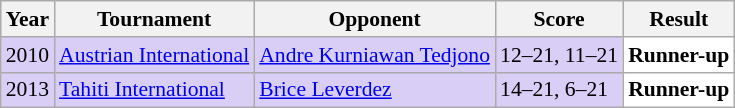<table class="sortable wikitable" style="font-size: 90%;">
<tr>
<th>Year</th>
<th>Tournament</th>
<th>Opponent</th>
<th>Score</th>
<th>Result</th>
</tr>
<tr style="background:#D8CEF6">
<td align="center">2010</td>
<td align="left"><a href='#'>Austrian International</a></td>
<td align="left"> <a href='#'>Andre Kurniawan Tedjono</a></td>
<td align="left">12–21, 11–21</td>
<td style="text-align:left; background:white"> <strong>Runner-up</strong></td>
</tr>
<tr style="background:#D8CEF6">
<td align="center">2013</td>
<td align="left"><a href='#'>Tahiti International</a></td>
<td align="left"> <a href='#'>Brice Leverdez</a></td>
<td align="left">14–21, 6–21</td>
<td style="text-align:left; background:white"> <strong>Runner-up</strong></td>
</tr>
</table>
